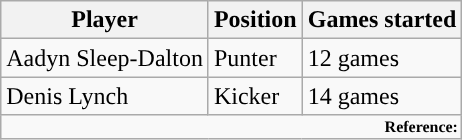<table class="wikitable">
<tr>
<th style="text-align:center; ">Player</th>
<th style="text-align:center; ">Position</th>
<th style="text-align:center; ">Games started</th>
</tr>
<tr>
<td>Aadyn Sleep-Dalton</td>
<td>Punter</td>
<td>12 games</td>
</tr>
<tr>
<td>Denis Lynch</td>
<td>Kicker</td>
<td>14 games</td>
</tr>
<tr>
<td colspan="4"  style="font-size:8pt; text-align:right;"><strong>Reference:</strong></td>
</tr>
</table>
